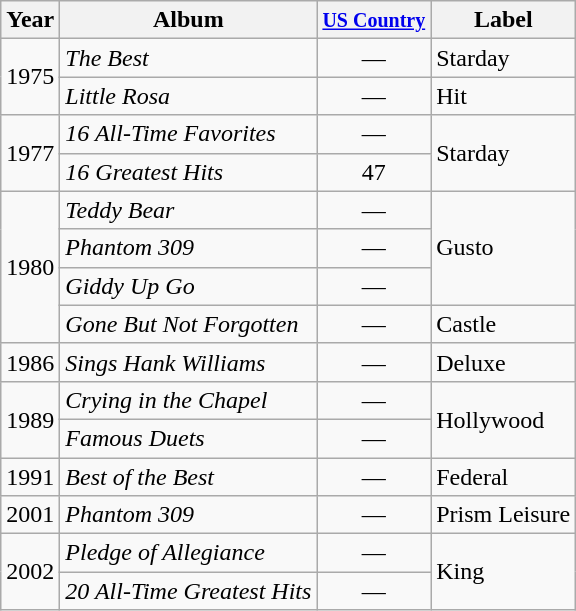<table class="wikitable">
<tr>
<th>Year</th>
<th>Album</th>
<th><small><a href='#'>US Country</a></small></th>
<th>Label</th>
</tr>
<tr>
<td rowspan="2">1975</td>
<td><em>The Best</em></td>
<td align="center">—</td>
<td>Starday</td>
</tr>
<tr>
<td><em>Little Rosa</em></td>
<td align="center">—</td>
<td>Hit</td>
</tr>
<tr>
<td rowspan="2">1977</td>
<td><em>16 All-Time Favorites</em></td>
<td align="center">—</td>
<td rowspan="2">Starday</td>
</tr>
<tr>
<td><em>16 Greatest Hits</em></td>
<td align="center">47</td>
</tr>
<tr>
<td rowspan="4">1980</td>
<td><em>Teddy Bear</em></td>
<td align="center">—</td>
<td rowspan="3">Gusto</td>
</tr>
<tr>
<td><em>Phantom 309</em></td>
<td align="center">—</td>
</tr>
<tr>
<td><em>Giddy Up Go</em></td>
<td align="center">—</td>
</tr>
<tr>
<td><em>Gone But Not Forgotten</em></td>
<td align="center">—</td>
<td>Castle</td>
</tr>
<tr>
<td>1986</td>
<td><em>Sings Hank Williams</em></td>
<td align="center">—</td>
<td>Deluxe</td>
</tr>
<tr>
<td rowspan="2">1989</td>
<td><em>Crying in the Chapel</em></td>
<td align="center">—</td>
<td rowspan="2">Hollywood</td>
</tr>
<tr>
<td><em>Famous Duets</em></td>
<td align="center">—</td>
</tr>
<tr>
<td>1991</td>
<td><em>Best of the Best</em></td>
<td align="center">—</td>
<td>Federal</td>
</tr>
<tr>
<td>2001</td>
<td><em>Phantom 309</em></td>
<td align="center">—</td>
<td>Prism Leisure</td>
</tr>
<tr>
<td rowspan="2">2002</td>
<td><em>Pledge of Allegiance</em></td>
<td align="center">—</td>
<td rowspan="2">King</td>
</tr>
<tr>
<td><em>20 All-Time Greatest Hits</em></td>
<td align="center">—</td>
</tr>
</table>
